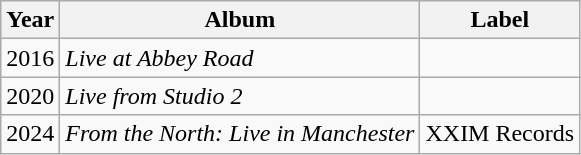<table class="wikitable">
<tr>
<th>Year</th>
<th>Album</th>
<th>Label</th>
</tr>
<tr>
<td>2016</td>
<td><em>Live at Abbey Road</em></td>
<td></td>
</tr>
<tr>
<td>2020</td>
<td><em>Live from Studio 2</em></td>
<td></td>
</tr>
<tr>
<td>2024</td>
<td><em>From the North: Live in Manchester</em></td>
<td>XXIM Records</td>
</tr>
</table>
